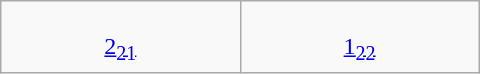<table class=wikitable align=right width=320>
<tr align=center>
<td><br><a href='#'>2<sub>21</sub></a><br></td>
<td><br><a href='#'>1<sub>22</sub></a><br></td>
</tr>
</table>
